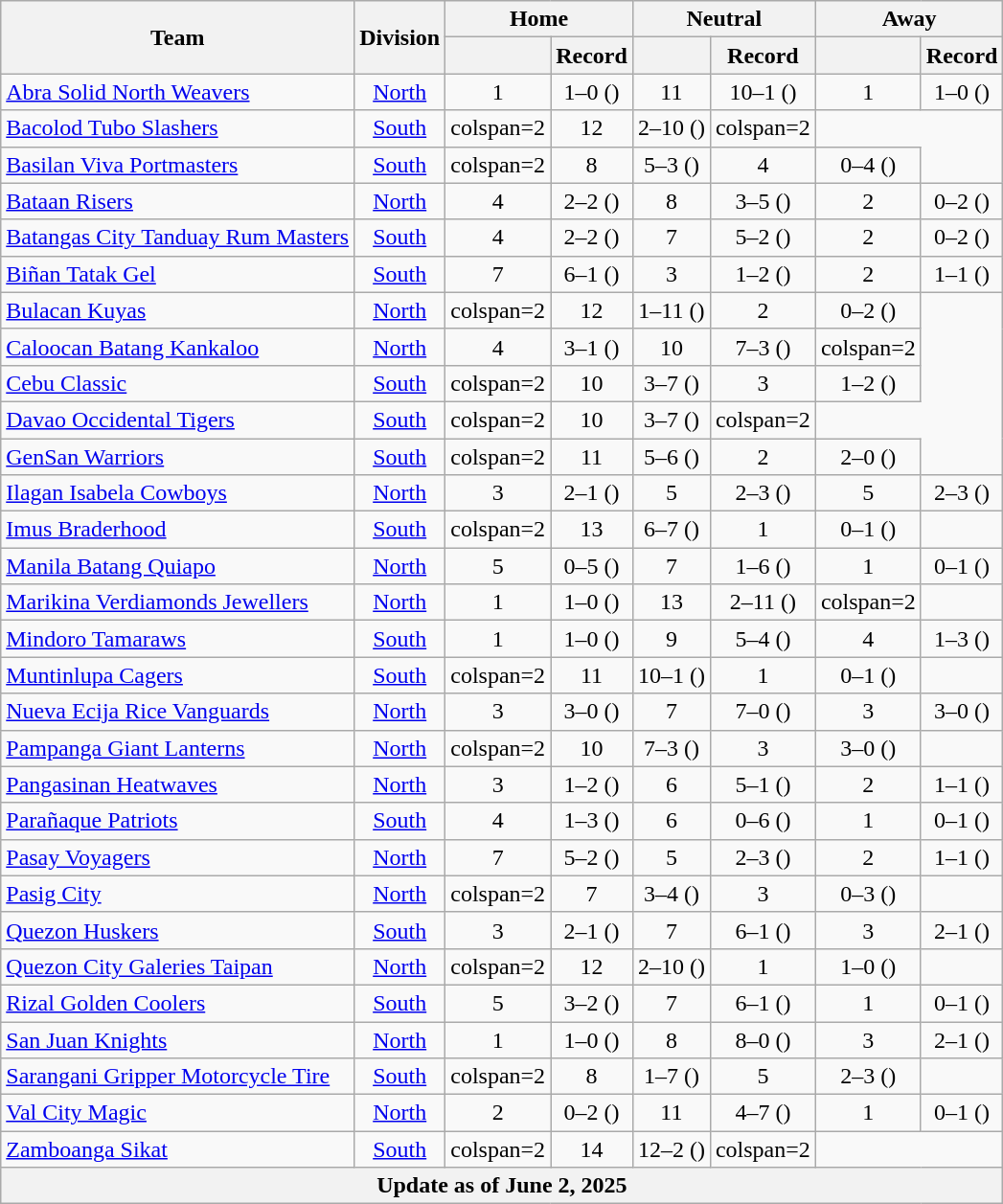<table class="wikitable sortable" style="text-align:center">
<tr>
<th rowspan=2>Team</th>
<th rowspan=2>Division</th>
<th colspan=2 class="unsortable">Home</th>
<th colspan=2 class="unsortable">Neutral</th>
<th colspan=2 class="unsortable">Away</th>
</tr>
<tr>
<th></th>
<th>Record</th>
<th></th>
<th>Record</th>
<th></th>
<th>Record</th>
</tr>
<tr>
<td align=left><a href='#'>Abra Solid North Weavers</a></td>
<td><a href='#'>North</a></td>
<td>1</td>
<td>1–0 ()</td>
<td>11</td>
<td>10–1 ()</td>
<td>1</td>
<td>1–0 ()</td>
</tr>
<tr>
<td align=left><a href='#'>Bacolod Tubo Slashers</a></td>
<td><a href='#'>South</a></td>
<td>colspan=2 </td>
<td>12</td>
<td>2–10 ()</td>
<td>colspan=2 </td>
</tr>
<tr>
<td align=left><a href='#'>Basilan Viva Portmasters</a></td>
<td><a href='#'>South</a></td>
<td>colspan=2 </td>
<td>8</td>
<td>5–3 ()</td>
<td>4</td>
<td>0–4 ()</td>
</tr>
<tr>
<td align=left><a href='#'>Bataan Risers</a></td>
<td><a href='#'>North</a></td>
<td>4</td>
<td>2–2 ()</td>
<td>8</td>
<td>3–5 ()</td>
<td>2</td>
<td>0–2 ()</td>
</tr>
<tr>
<td align=left><a href='#'>Batangas City Tanduay Rum Masters</a></td>
<td><a href='#'>South</a></td>
<td>4</td>
<td>2–2 ()</td>
<td>7</td>
<td>5–2 ()</td>
<td>2</td>
<td>0–2 ()</td>
</tr>
<tr>
<td align=left><a href='#'>Biñan Tatak Gel</a></td>
<td><a href='#'>South</a></td>
<td>7</td>
<td>6–1 ()</td>
<td>3</td>
<td>1–2 ()</td>
<td>2</td>
<td>1–1 ()</td>
</tr>
<tr>
<td align=left><a href='#'>Bulacan Kuyas</a></td>
<td><a href='#'>North</a></td>
<td>colspan=2 </td>
<td>12</td>
<td>1–11 ()</td>
<td>2</td>
<td>0–2 ()</td>
</tr>
<tr>
<td align=left><a href='#'>Caloocan Batang Kankaloo</a></td>
<td><a href='#'>North</a></td>
<td>4</td>
<td>3–1 ()</td>
<td>10</td>
<td>7–3 ()</td>
<td>colspan=2 </td>
</tr>
<tr>
<td align=left><a href='#'>Cebu Classic</a></td>
<td><a href='#'>South</a></td>
<td>colspan=2 </td>
<td>10</td>
<td>3–7 ()</td>
<td>3</td>
<td>1–2 ()</td>
</tr>
<tr>
<td align=left><a href='#'>Davao Occidental Tigers</a></td>
<td><a href='#'>South</a></td>
<td>colspan=2 </td>
<td>10</td>
<td>3–7 ()</td>
<td>colspan=2 </td>
</tr>
<tr>
<td align=left><a href='#'>GenSan Warriors</a></td>
<td><a href='#'>South</a></td>
<td>colspan=2 </td>
<td>11</td>
<td>5–6 ()</td>
<td>2</td>
<td>2–0 ()</td>
</tr>
<tr>
<td align=left><a href='#'>Ilagan Isabela Cowboys</a></td>
<td><a href='#'>North</a></td>
<td>3</td>
<td>2–1 ()</td>
<td>5</td>
<td>2–3 ()</td>
<td>5</td>
<td>2–3 ()</td>
</tr>
<tr>
<td align=left><a href='#'>Imus Braderhood</a></td>
<td><a href='#'>South</a></td>
<td>colspan=2 </td>
<td>13</td>
<td>6–7 ()</td>
<td>1</td>
<td>0–1 ()</td>
</tr>
<tr>
<td align=left><a href='#'>Manila Batang Quiapo</a></td>
<td><a href='#'>North</a></td>
<td>5</td>
<td>0–5 ()</td>
<td>7</td>
<td>1–6 ()</td>
<td>1</td>
<td>0–1 ()</td>
</tr>
<tr>
<td align=left><a href='#'>Marikina Verdiamonds Jewellers</a></td>
<td><a href='#'>North</a></td>
<td>1</td>
<td>1–0 ()</td>
<td>13</td>
<td>2–11 ()</td>
<td>colspan=2 </td>
</tr>
<tr>
<td align=left><a href='#'>Mindoro Tamaraws</a></td>
<td><a href='#'>South</a></td>
<td>1</td>
<td>1–0 ()</td>
<td>9</td>
<td>5–4 ()</td>
<td>4</td>
<td>1–3 ()</td>
</tr>
<tr>
<td align=left><a href='#'>Muntinlupa Cagers</a></td>
<td><a href='#'>South</a></td>
<td>colspan=2 </td>
<td>11</td>
<td>10–1 ()</td>
<td>1</td>
<td>0–1 ()</td>
</tr>
<tr>
<td align=left><a href='#'>Nueva Ecija Rice Vanguards</a></td>
<td><a href='#'>North</a></td>
<td>3</td>
<td>3–0 ()</td>
<td>7</td>
<td>7–0 ()</td>
<td>3</td>
<td>3–0 ()</td>
</tr>
<tr>
<td align=left><a href='#'>Pampanga Giant Lanterns</a></td>
<td><a href='#'>North</a></td>
<td>colspan=2 </td>
<td>10</td>
<td>7–3 ()</td>
<td>3</td>
<td>3–0 ()</td>
</tr>
<tr>
<td align=left><a href='#'>Pangasinan Heatwaves</a></td>
<td><a href='#'>North</a></td>
<td>3</td>
<td>1–2 ()</td>
<td>6</td>
<td>5–1 ()</td>
<td>2</td>
<td>1–1 ()</td>
</tr>
<tr>
<td align=left><a href='#'>Parañaque Patriots</a></td>
<td><a href='#'>South</a></td>
<td>4</td>
<td>1–3 ()</td>
<td>6</td>
<td>0–6 ()</td>
<td>1</td>
<td>0–1 ()</td>
</tr>
<tr>
<td align=left><a href='#'>Pasay Voyagers</a></td>
<td><a href='#'>North</a></td>
<td>7</td>
<td>5–2 ()</td>
<td>5</td>
<td>2–3 ()</td>
<td>2</td>
<td>1–1 ()</td>
</tr>
<tr>
<td align=left><a href='#'>Pasig City</a></td>
<td><a href='#'>North</a></td>
<td>colspan=2 </td>
<td>7</td>
<td>3–4 ()</td>
<td>3</td>
<td>0–3 ()</td>
</tr>
<tr>
<td align=left><a href='#'>Quezon Huskers</a></td>
<td><a href='#'>South</a></td>
<td>3</td>
<td>2–1 ()</td>
<td>7</td>
<td>6–1 ()</td>
<td>3</td>
<td>2–1 ()</td>
</tr>
<tr>
<td align=left><a href='#'>Quezon City Galeries Taipan</a></td>
<td><a href='#'>North</a></td>
<td>colspan=2 </td>
<td>12</td>
<td>2–10 ()</td>
<td>1</td>
<td>1–0 ()</td>
</tr>
<tr>
<td align=left><a href='#'>Rizal Golden Coolers</a></td>
<td><a href='#'>South</a></td>
<td>5</td>
<td>3–2 ()</td>
<td>7</td>
<td>6–1 ()</td>
<td>1</td>
<td>0–1 ()</td>
</tr>
<tr>
<td align=left><a href='#'>San Juan Knights</a></td>
<td><a href='#'>North</a></td>
<td>1</td>
<td>1–0 ()</td>
<td>8</td>
<td>8–0 ()</td>
<td>3</td>
<td>2–1 ()</td>
</tr>
<tr>
<td align=left><a href='#'>Sarangani Gripper Motorcycle Tire</a></td>
<td><a href='#'>South</a></td>
<td>colspan=2 </td>
<td>8</td>
<td>1–7 ()</td>
<td>5</td>
<td>2–3 ()</td>
</tr>
<tr>
<td align=left><a href='#'>Val City Magic</a></td>
<td><a href='#'>North</a></td>
<td>2</td>
<td>0–2 ()</td>
<td>11</td>
<td>4–7 ()</td>
<td>1</td>
<td>0–1 ()</td>
</tr>
<tr>
<td align=left><a href='#'>Zamboanga Sikat</a></td>
<td><a href='#'>South</a></td>
<td>colspan=2 </td>
<td>14</td>
<td>12–2 ()</td>
<td>colspan=2 </td>
</tr>
<tr>
<th colspan=8>Update as of June 2, 2025</th>
</tr>
</table>
